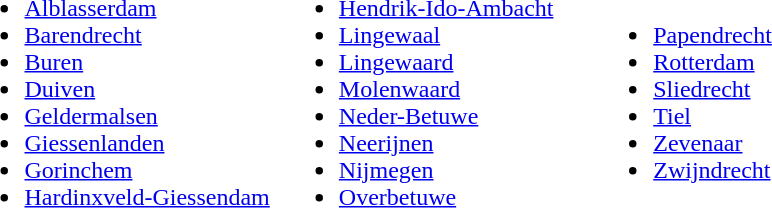<table>
<tr>
<td style="width:33%;"><br><ul><li><a href='#'>Alblasserdam</a></li><li><a href='#'>Barendrecht</a></li><li><a href='#'>Buren</a></li><li><a href='#'>Duiven</a></li><li><a href='#'>Geldermalsen</a></li><li><a href='#'>Giessenlanden</a></li><li><a href='#'>Gorinchem</a></li><li><a href='#'>Hardinxveld-Giessendam</a></li></ul></td>
<td style="width:33%;"><br><ul><li><a href='#'>Hendrik-Ido-Ambacht</a></li><li><a href='#'>Lingewaal</a></li><li><a href='#'>Lingewaard</a></li><li><a href='#'>Molenwaard</a></li><li><a href='#'>Neder-Betuwe</a></li><li><a href='#'>Neerijnen</a></li><li><a href='#'>Nijmegen</a></li><li><a href='#'>Overbetuwe</a></li></ul></td>
<td style="width:33%;"><br><ul><li><a href='#'>Papendrecht</a></li><li><a href='#'>Rotterdam</a></li><li><a href='#'>Sliedrecht</a></li><li><a href='#'>Tiel</a></li><li><a href='#'>Zevenaar</a></li><li><a href='#'>Zwijndrecht</a></li></ul></td>
</tr>
</table>
